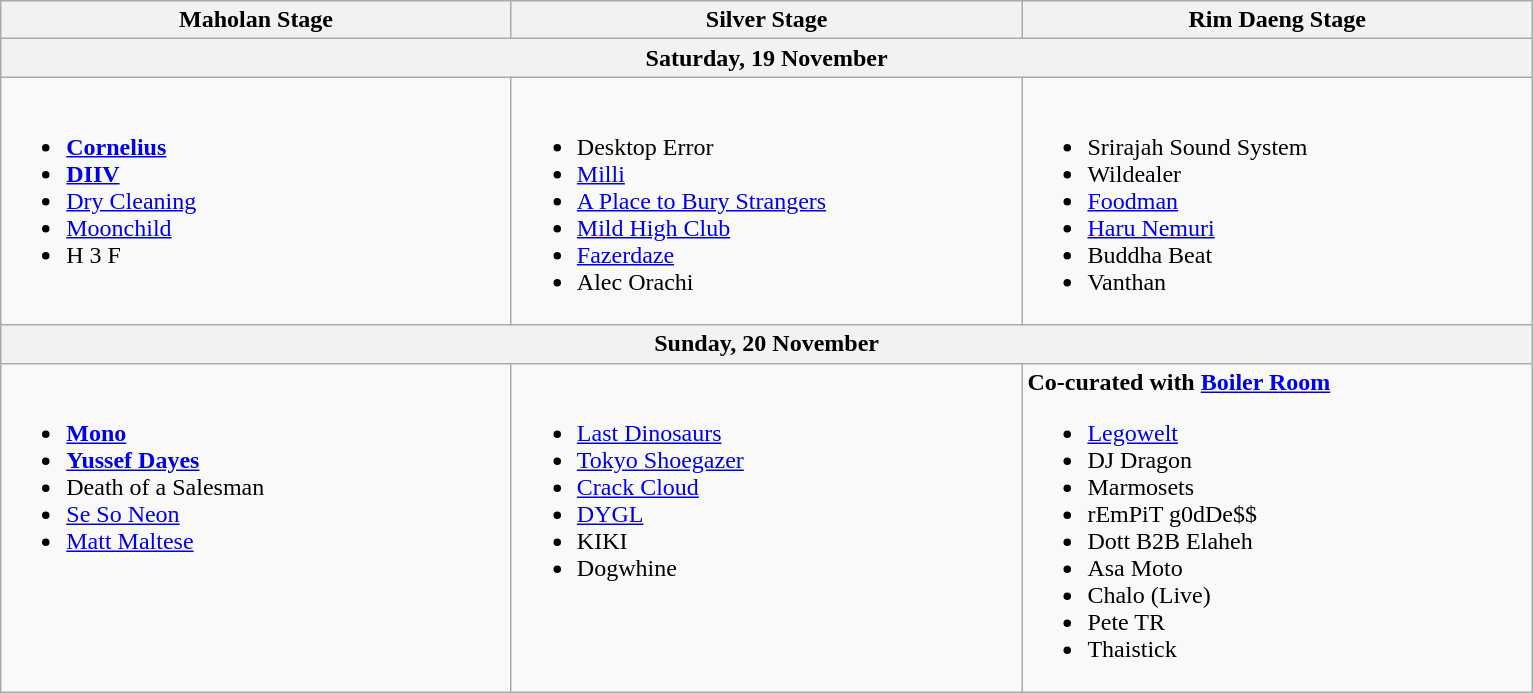<table class="wikitable">
<tr>
<th width="333">Maholan Stage</th>
<th width="333">Silver Stage</th>
<th width="333">Rim Daeng Stage</th>
</tr>
<tr>
<th colspan="3">Saturday, 19 November</th>
</tr>
<tr valign="top">
<td><br><ul><li><strong><a href='#'>Cornelius</a></strong></li><li><strong><a href='#'>DIIV</a></strong></li><li><a href='#'>Dry Cleaning</a></li><li><a href='#'>Moonchild</a></li><li>H 3 F</li></ul></td>
<td><br><ul><li>Desktop Error</li><li><a href='#'>Milli</a></li><li><a href='#'>A Place to Bury Strangers</a></li><li><a href='#'>Mild High Club</a></li><li><a href='#'>Fazerdaze</a></li><li>Alec Orachi</li></ul></td>
<td><br><ul><li>Srirajah Sound System</li><li>Wildealer</li><li><a href='#'>Foodman</a></li><li><a href='#'>Haru Nemuri</a></li><li>Buddha Beat</li><li>Vanthan</li></ul></td>
</tr>
<tr>
<th colspan="3">Sunday, 20 November</th>
</tr>
<tr valign="top">
<td><br><ul><li><strong><a href='#'>Mono</a></strong></li><li><strong><a href='#'>Yussef Dayes</a></strong></li><li>Death of a Salesman</li><li><a href='#'>Se So Neon</a></li><li><a href='#'>Matt Maltese</a></li></ul></td>
<td><br><ul><li><a href='#'>Last Dinosaurs</a></li><li><a href='#'>Tokyo Shoegazer</a></li><li><a href='#'>Crack Cloud</a></li><li><a href='#'>DYGL</a></li><li>KIKI</li><li>Dogwhine</li></ul></td>
<td><strong>Co-curated with <a href='#'>Boiler Room</a></strong><br><ul><li><a href='#'>Legowelt</a></li><li>DJ Dragon</li><li>Marmosets</li><li>rEmPiT g0dDe$$</li><li>Dott B2B Elaheh</li><li>Asa Moto</li><li>Chalo (Live)</li><li>Pete TR</li><li>Thaistick</li></ul></td>
</tr>
</table>
